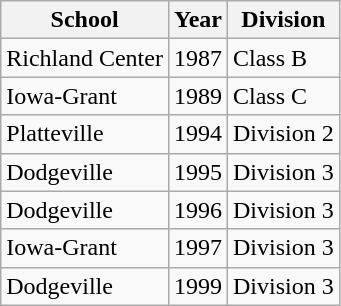<table class="wikitable">
<tr>
<th>School</th>
<th>Year</th>
<th>Division</th>
</tr>
<tr>
<td>Richland Center</td>
<td>1987</td>
<td>Class B</td>
</tr>
<tr>
<td>Iowa-Grant</td>
<td>1989</td>
<td>Class C</td>
</tr>
<tr>
<td>Platteville</td>
<td>1994</td>
<td>Division 2</td>
</tr>
<tr>
<td>Dodgeville</td>
<td>1995</td>
<td>Division 3</td>
</tr>
<tr>
<td>Dodgeville</td>
<td>1996</td>
<td>Division 3</td>
</tr>
<tr>
<td>Iowa-Grant</td>
<td>1997</td>
<td>Division 3</td>
</tr>
<tr>
<td>Dodgeville</td>
<td>1999</td>
<td>Division 3</td>
</tr>
</table>
